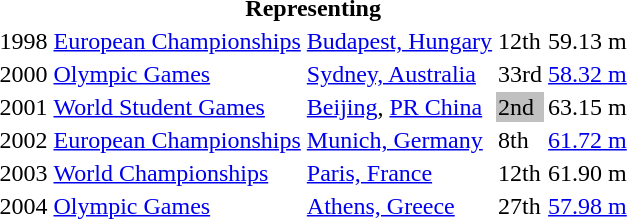<table>
<tr>
<th colspan="5">Representing </th>
</tr>
<tr>
<td>1998</td>
<td><a href='#'>European Championships</a></td>
<td><a href='#'>Budapest, Hungary</a></td>
<td>12th</td>
<td>59.13 m</td>
</tr>
<tr>
<td>2000</td>
<td><a href='#'>Olympic Games</a></td>
<td><a href='#'>Sydney, Australia</a></td>
<td>33rd</td>
<td><a href='#'>58.32 m</a></td>
</tr>
<tr>
<td>2001</td>
<td><a href='#'>World Student Games</a></td>
<td><a href='#'>Beijing</a>, <a href='#'>PR China</a></td>
<td bgcolor=silver>2nd</td>
<td>63.15 m</td>
</tr>
<tr>
<td>2002</td>
<td><a href='#'>European Championships</a></td>
<td><a href='#'>Munich, Germany</a></td>
<td>8th</td>
<td><a href='#'>61.72 m</a></td>
</tr>
<tr>
<td>2003</td>
<td><a href='#'>World Championships</a></td>
<td><a href='#'>Paris, France</a></td>
<td>12th</td>
<td>61.90 m</td>
</tr>
<tr>
<td>2004</td>
<td><a href='#'>Olympic Games</a></td>
<td><a href='#'>Athens, Greece</a></td>
<td>27th</td>
<td><a href='#'>57.98 m</a></td>
</tr>
</table>
